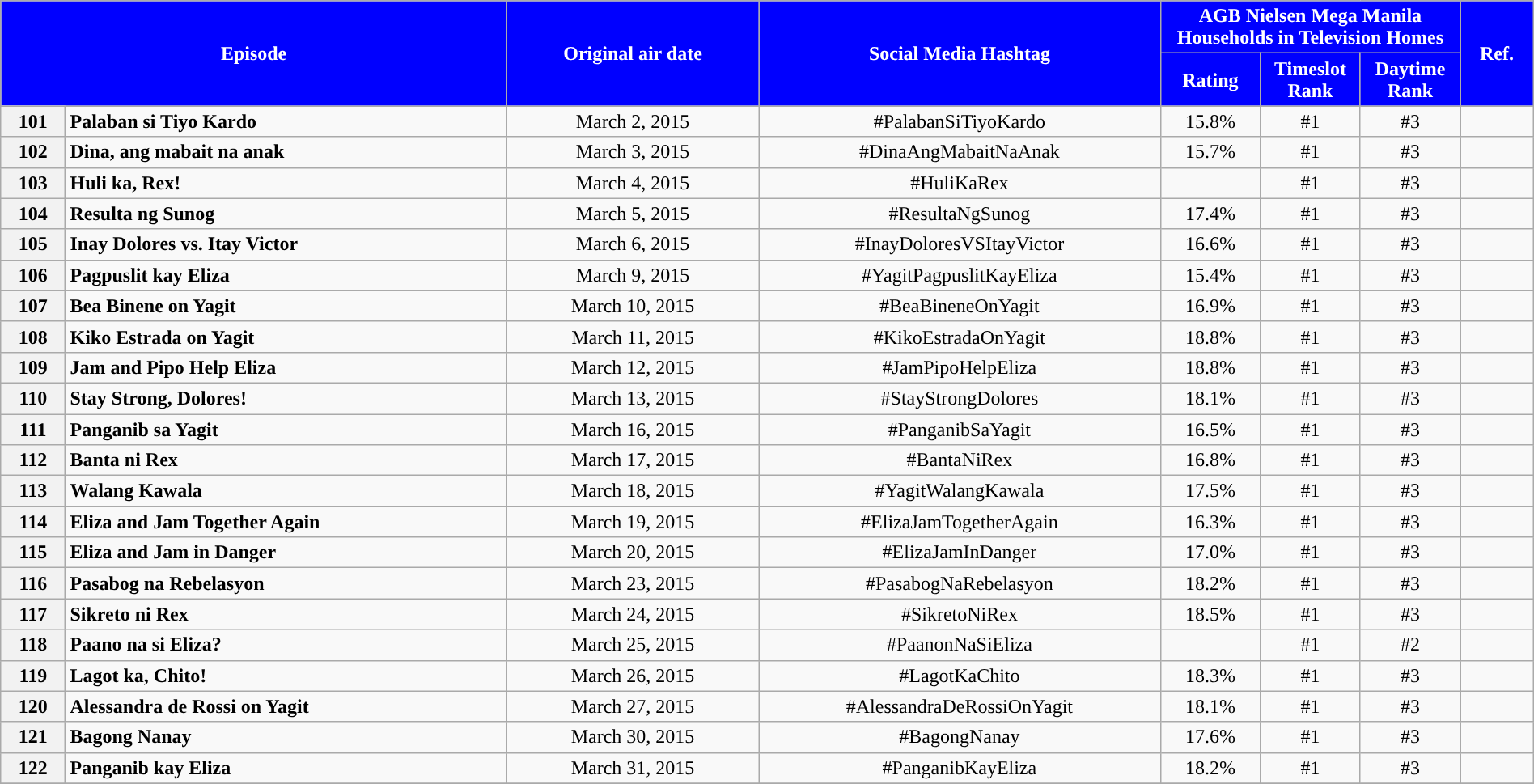<table class="wikitable" style="text-align:center; font-size:100%; line-height:18px;"  width="100%">
<tr>
<th colspan="2" rowspan="2" style="background-color:#0000FF; color:#ffffff;">Episode</th>
<th style="background:#0000FF; color:white" rowspan="2">Original air date</th>
<th style="background:#0000FF; color:white" rowspan="2">Social Media Hashtag</th>
<th style="background-color:#0000FF; color:#ffffff;" colspan="3">AGB Nielsen Mega Manila Households in Television Homes</th>
<th rowspan="2" style="background:#0000FF; color:white">Ref.</th>
</tr>
<tr style="text-align: center style=">
<th style="background-color:#0000FF; width:75px; color:#ffffff;">Rating</th>
<th style="background-color:#0000FF; width:75px; color:#ffffff;">Timeslot Rank</th>
<th style="background-color:#0000FF; width:75px; color:#ffffff;">Daytime Rank</th>
</tr>
<tr>
<th>101</th>
<td style="text-align: left;"><strong>Palaban si Tiyo Kardo</strong></td>
<td>March 2, 2015</td>
<td>#PalabanSiTiyoKardo</td>
<td>15.8%</td>
<td>#1</td>
<td>#3</td>
<td></td>
</tr>
<tr>
<th>102</th>
<td style="text-align: left;"><strong>Dina, ang mabait na anak</strong></td>
<td>March 3, 2015</td>
<td>#DinaAngMabaitNaAnak</td>
<td>15.7%</td>
<td>#1</td>
<td>#3</td>
<td></td>
</tr>
<tr>
<th>103</th>
<td style="text-align: left;"><strong>Huli ka, Rex!</strong></td>
<td>March 4, 2015</td>
<td>#HuliKaRex</td>
<td></td>
<td>#1</td>
<td>#3</td>
<td></td>
</tr>
<tr>
<th>104</th>
<td style="text-align: left;"><strong>Resulta ng Sunog</strong></td>
<td>March 5, 2015</td>
<td>#ResultaNgSunog</td>
<td>17.4%</td>
<td>#1</td>
<td>#3</td>
<td></td>
</tr>
<tr>
<th>105</th>
<td style="text-align: left;"><strong>Inay Dolores vs. Itay Victor</strong></td>
<td>March 6, 2015</td>
<td>#InayDoloresVSItayVictor</td>
<td>16.6%</td>
<td>#1</td>
<td>#3</td>
<td></td>
</tr>
<tr>
<th>106</th>
<td style="text-align: left;"><strong>Pagpuslit kay Eliza</strong></td>
<td>March 9, 2015</td>
<td>#YagitPagpuslitKayEliza</td>
<td>15.4%</td>
<td>#1</td>
<td>#3</td>
<td></td>
</tr>
<tr>
<th>107</th>
<td style="text-align: left;"><strong>Bea Binene on Yagit</strong></td>
<td>March 10, 2015</td>
<td>#BeaBineneOnYagit</td>
<td>16.9%</td>
<td>#1</td>
<td>#3</td>
<td></td>
</tr>
<tr>
<th>108</th>
<td style="text-align: left;"><strong>Kiko Estrada on Yagit</strong></td>
<td>March 11, 2015</td>
<td>#KikoEstradaOnYagit</td>
<td>18.8%</td>
<td>#1</td>
<td>#3</td>
<td></td>
</tr>
<tr>
<th>109</th>
<td style="text-align: left;"><strong>Jam and Pipo Help Eliza</strong></td>
<td>March 12, 2015</td>
<td>#JamPipoHelpEliza</td>
<td>18.8%</td>
<td>#1</td>
<td>#3</td>
<td></td>
</tr>
<tr>
<th>110</th>
<td style="text-align: left;"><strong>Stay Strong, Dolores!</strong></td>
<td>March 13, 2015</td>
<td>#StayStrongDolores</td>
<td>18.1%</td>
<td>#1</td>
<td>#3</td>
<td></td>
</tr>
<tr>
<th>111</th>
<td style="text-align: left;"><strong>Panganib sa Yagit</strong></td>
<td>March 16, 2015</td>
<td>#PanganibSaYagit</td>
<td>16.5%</td>
<td>#1</td>
<td>#3</td>
<td></td>
</tr>
<tr>
<th>112</th>
<td style="text-align: left;"><strong>Banta ni Rex</strong></td>
<td>March 17, 2015</td>
<td>#BantaNiRex</td>
<td>16.8%</td>
<td>#1</td>
<td>#3</td>
<td></td>
</tr>
<tr>
<th>113</th>
<td style="text-align: left;"><strong>Walang Kawala</strong></td>
<td>March 18, 2015</td>
<td>#YagitWalangKawala</td>
<td>17.5%</td>
<td>#1</td>
<td>#3</td>
<td></td>
</tr>
<tr>
<th>114</th>
<td style="text-align: left;"><strong>Eliza and Jam Together Again</strong></td>
<td>March 19, 2015</td>
<td>#ElizaJamTogetherAgain</td>
<td>16.3%</td>
<td>#1</td>
<td>#3</td>
<td></td>
</tr>
<tr>
<th>115</th>
<td style="text-align: left;"><strong>Eliza and Jam in Danger</strong></td>
<td>March 20, 2015</td>
<td>#ElizaJamInDanger</td>
<td>17.0%</td>
<td>#1</td>
<td>#3</td>
<td></td>
</tr>
<tr>
<th>116</th>
<td style="text-align: left;"><strong>Pasabog na Rebelasyon</strong></td>
<td>March 23, 2015</td>
<td>#PasabogNaRebelasyon</td>
<td>18.2%</td>
<td>#1</td>
<td>#3</td>
<td></td>
</tr>
<tr>
<th>117</th>
<td style="text-align: left;"><strong>Sikreto ni Rex</strong></td>
<td>March 24, 2015</td>
<td>#SikretoNiRex</td>
<td>18.5%</td>
<td>#1</td>
<td>#3</td>
<td></td>
</tr>
<tr>
<th>118</th>
<td style="text-align: left;"><strong>Paano na si Eliza?</strong></td>
<td>March 25, 2015</td>
<td>#PaanonNaSiEliza</td>
<td></td>
<td>#1</td>
<td>#2</td>
<td></td>
</tr>
<tr>
<th>119</th>
<td style="text-align: left;"><strong>Lagot ka, Chito!</strong></td>
<td>March 26, 2015</td>
<td>#LagotKaChito</td>
<td>18.3%</td>
<td>#1</td>
<td>#3</td>
<td></td>
</tr>
<tr>
<th>120</th>
<td style="text-align: left;"><strong>Alessandra de Rossi on Yagit</strong></td>
<td>March 27, 2015</td>
<td>#AlessandraDeRossiOnYagit</td>
<td>18.1%</td>
<td>#1</td>
<td>#3</td>
<td></td>
</tr>
<tr>
<th>121</th>
<td style="text-align: left;"><strong>Bagong Nanay</strong></td>
<td>March 30, 2015</td>
<td>#BagongNanay</td>
<td>17.6%</td>
<td>#1</td>
<td>#3</td>
<td></td>
</tr>
<tr>
<th>122</th>
<td style="text-align: left;"><strong>Panganib kay Eliza</strong></td>
<td>March 31, 2015</td>
<td>#PanganibKayEliza</td>
<td>18.2%</td>
<td>#1</td>
<td>#3</td>
<td></td>
</tr>
<tr>
</tr>
</table>
